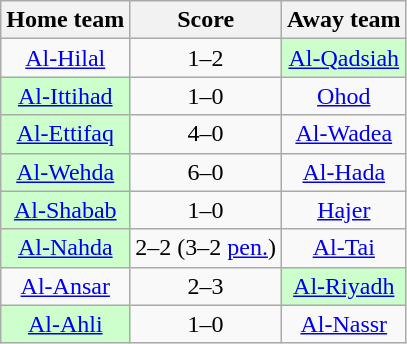<table class="wikitable" style="text-align: center">
<tr>
<th>Home team</th>
<th>Score</th>
<th>Away team</th>
</tr>
<tr>
<td><a href='#'>Al-Hilal</a></td>
<td>1–2</td>
<td bgcolor="ccffcc"><a href='#'>Al-Qadsiah</a></td>
</tr>
<tr>
<td bgcolor="ccffcc"><a href='#'>Al-Ittihad</a></td>
<td>1–0</td>
<td><a href='#'>Ohod</a></td>
</tr>
<tr>
<td bgcolor="ccffcc"><a href='#'>Al-Ettifaq</a></td>
<td>4–0</td>
<td><a href='#'>Al-Wadea</a></td>
</tr>
<tr>
<td bgcolor="ccffcc"><a href='#'>Al-Wehda</a></td>
<td>6–0</td>
<td><a href='#'>Al-Hada</a></td>
</tr>
<tr>
<td bgcolor="ccffcc"><a href='#'>Al-Shabab</a></td>
<td>1–0</td>
<td><a href='#'>Hajer</a></td>
</tr>
<tr>
<td bgcolor="ccffcc"><a href='#'>Al-Nahda</a></td>
<td>2–2 (3–2 <a href='#'>pen.</a>)</td>
<td><a href='#'>Al-Tai</a></td>
</tr>
<tr>
<td><a href='#'>Al-Ansar</a></td>
<td>2–3</td>
<td bgcolor="ccffcc"><a href='#'>Al-Riyadh</a></td>
</tr>
<tr>
<td bgcolor="ccffcc"><a href='#'>Al-Ahli</a></td>
<td>1–0</td>
<td><a href='#'>Al-Nassr</a></td>
</tr>
</table>
